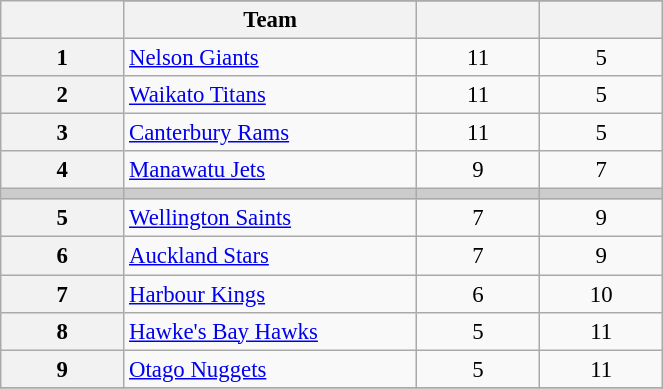<table class="wikitable" width="35%" style="font-size:95%; text-align:center">
<tr>
<th width="5%" rowspan=2></th>
</tr>
<tr>
<th width="10%">Team</th>
<th width="5%"></th>
<th width="5%"></th>
</tr>
<tr>
<th>1</th>
<td align=left><a href='#'>Nelson Giants</a></td>
<td>11</td>
<td>5</td>
</tr>
<tr>
<th>2</th>
<td align=left><a href='#'>Waikato Titans</a></td>
<td>11</td>
<td>5</td>
</tr>
<tr>
<th>3</th>
<td align=left><a href='#'>Canterbury Rams</a></td>
<td>11</td>
<td>5</td>
</tr>
<tr>
<th>4</th>
<td align=left><a href='#'>Manawatu Jets</a></td>
<td>9</td>
<td>7</td>
</tr>
<tr bgcolor="#cccccc">
<td></td>
<td></td>
<td></td>
<td></td>
</tr>
<tr>
<th>5</th>
<td align=left><a href='#'>Wellington Saints</a></td>
<td>7</td>
<td>9</td>
</tr>
<tr>
<th>6</th>
<td align=left><a href='#'>Auckland Stars</a></td>
<td>7</td>
<td>9</td>
</tr>
<tr>
<th>7</th>
<td align=left><a href='#'>Harbour Kings</a></td>
<td>6</td>
<td>10</td>
</tr>
<tr>
<th>8</th>
<td align=left><a href='#'>Hawke's Bay Hawks</a></td>
<td>5</td>
<td>11</td>
</tr>
<tr>
<th>9</th>
<td align=left><a href='#'>Otago Nuggets</a></td>
<td>5</td>
<td>11</td>
</tr>
<tr>
</tr>
</table>
